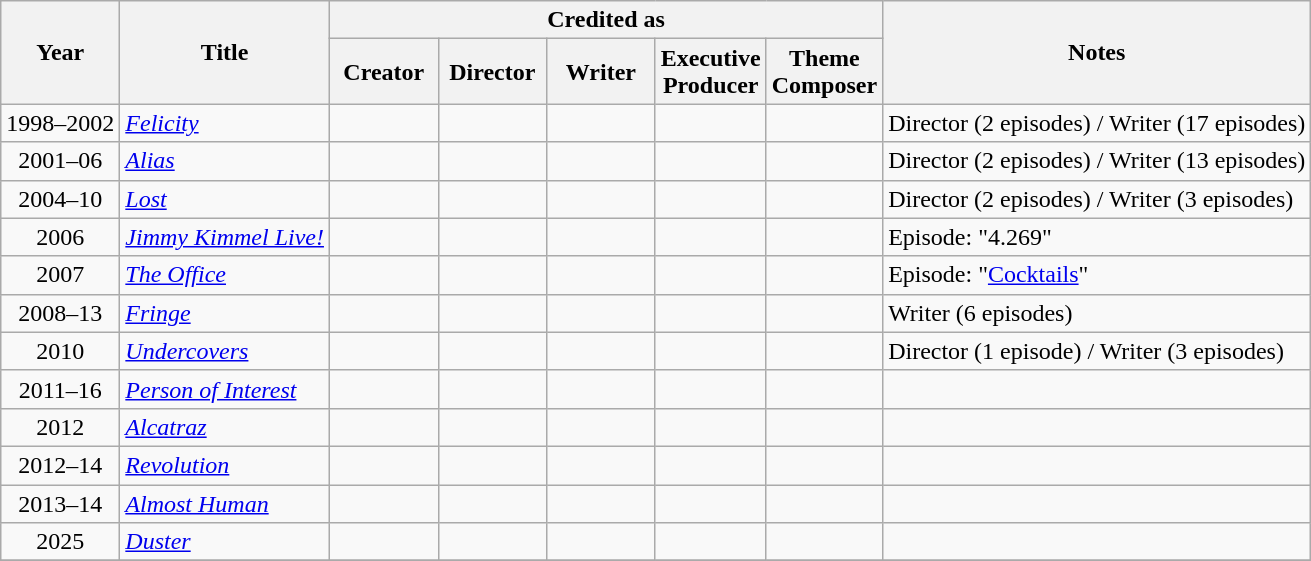<table class="wikitable" style="text-align:center; margin-right:auto; margin-right:auto">
<tr>
<th rowspan="2">Year</th>
<th rowspan="2">Title</th>
<th colspan="5">Credited as</th>
<th rowspan="2">Notes</th>
</tr>
<tr>
<th style="width:65px;">Creator</th>
<th style="width:65px;">Director</th>
<th style="width:65px;">Writer</th>
<th style="width:65px;">Executive Producer</th>
<th style="width:65px;">Theme<br>Composer</th>
</tr>
<tr>
<td>1998–2002</td>
<td style="text-align:left;"><em><a href='#'>Felicity</a></em></td>
<td></td>
<td></td>
<td></td>
<td></td>
<td></td>
<td style="text-align:left;">Director (2 episodes) / Writer (17 episodes)</td>
</tr>
<tr>
<td>2001–06</td>
<td style="text-align:left;"><em><a href='#'>Alias</a></em></td>
<td></td>
<td></td>
<td></td>
<td></td>
<td></td>
<td style="text-align:left;">Director (2 episodes) / Writer (13 episodes)</td>
</tr>
<tr>
<td>2004–10</td>
<td style="text-align:left;"><em><a href='#'>Lost</a></em></td>
<td></td>
<td></td>
<td></td>
<td></td>
<td></td>
<td style="text-align:left;">Director (2 episodes) / Writer (3 episodes)</td>
</tr>
<tr>
<td>2006</td>
<td style="text-align:left;"><em><a href='#'>Jimmy Kimmel Live!</a></em></td>
<td></td>
<td></td>
<td></td>
<td></td>
<td></td>
<td style="text-align:left;">Episode: "4.269"</td>
</tr>
<tr>
<td>2007</td>
<td style="text-align:left;"><em><a href='#'>The Office</a></em></td>
<td></td>
<td></td>
<td></td>
<td></td>
<td></td>
<td style="text-align:left;">Episode: "<a href='#'>Cocktails</a>"</td>
</tr>
<tr>
<td>2008–13</td>
<td style="text-align:left;"><em><a href='#'>Fringe</a></em></td>
<td></td>
<td></td>
<td></td>
<td></td>
<td></td>
<td style="text-align:left;">Writer (6 episodes)</td>
</tr>
<tr>
<td>2010</td>
<td style="text-align:left;"><em><a href='#'>Undercovers</a></em></td>
<td></td>
<td></td>
<td></td>
<td></td>
<td></td>
<td style="text-align:left;">Director (1 episode) / Writer (3 episodes)</td>
</tr>
<tr>
<td>2011–16</td>
<td style="text-align:left;"><em><a href='#'>Person of Interest</a></em></td>
<td></td>
<td></td>
<td></td>
<td></td>
<td></td>
<td></td>
</tr>
<tr>
<td>2012</td>
<td style="text-align:left;"><em><a href='#'>Alcatraz</a></em></td>
<td></td>
<td></td>
<td></td>
<td></td>
<td></td>
<td></td>
</tr>
<tr>
<td>2012–14</td>
<td style="text-align:left;"><em><a href='#'>Revolution</a></em></td>
<td></td>
<td></td>
<td></td>
<td></td>
<td></td>
<td></td>
</tr>
<tr>
<td>2013–14</td>
<td style="text-align:left;"><em><a href='#'>Almost Human</a></em></td>
<td></td>
<td></td>
<td></td>
<td></td>
<td></td>
<td></td>
</tr>
<tr>
<td>2025</td>
<td style="text-align:left;"><em><a href='#'>Duster</a></em></td>
<td></td>
<td></td>
<td></td>
<td></td>
<td></td>
<td></td>
</tr>
<tr>
</tr>
</table>
